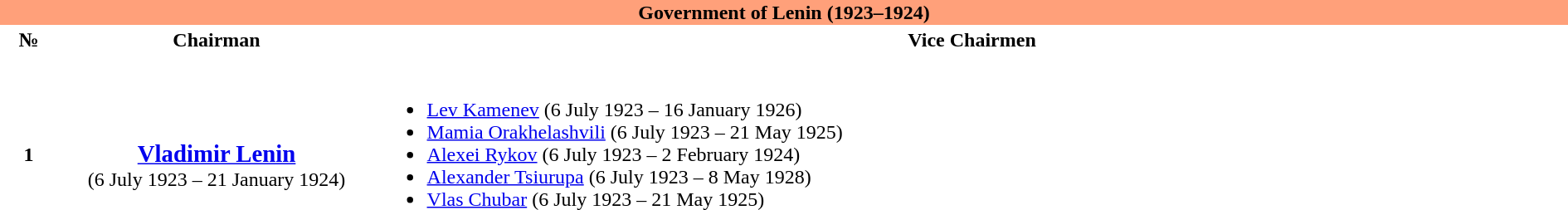<table class="tiles collapsible" border="0" width="100%">
<tr>
<th colspan="3" align="center" style="background:#FFA07A">Government of Lenin (1923–1924)</th>
</tr>
<tr>
<th>№</th>
<th>Chairman</th>
<th>Vice Chairmen</th>
</tr>
<tr>
<th rowspan="3">1</th>
<td style="text-align:center;" rowspan="3" width="250px"><br><big><strong><a href='#'>Vladimir Lenin</a></strong></big><br>(6 July 1923 – 21 January 1924)</td>
<td><br><ul><li><a href='#'>Lev Kamenev</a> (6 July 1923 – 16 January 1926)</li><li><a href='#'>Mamia Orakhelashvili</a> (6 July 1923 – 21 May 1925)</li><li><a href='#'>Alexei Rykov</a> (6 July 1923 – 2 February 1924)</li><li><a href='#'>Alexander Tsiurupa</a> (6 July 1923 – 8 May 1928)</li><li><a href='#'>Vlas Chubar</a> (6 July 1923 – 21 May 1925)</li></ul><br></td>
</tr>
</table>
